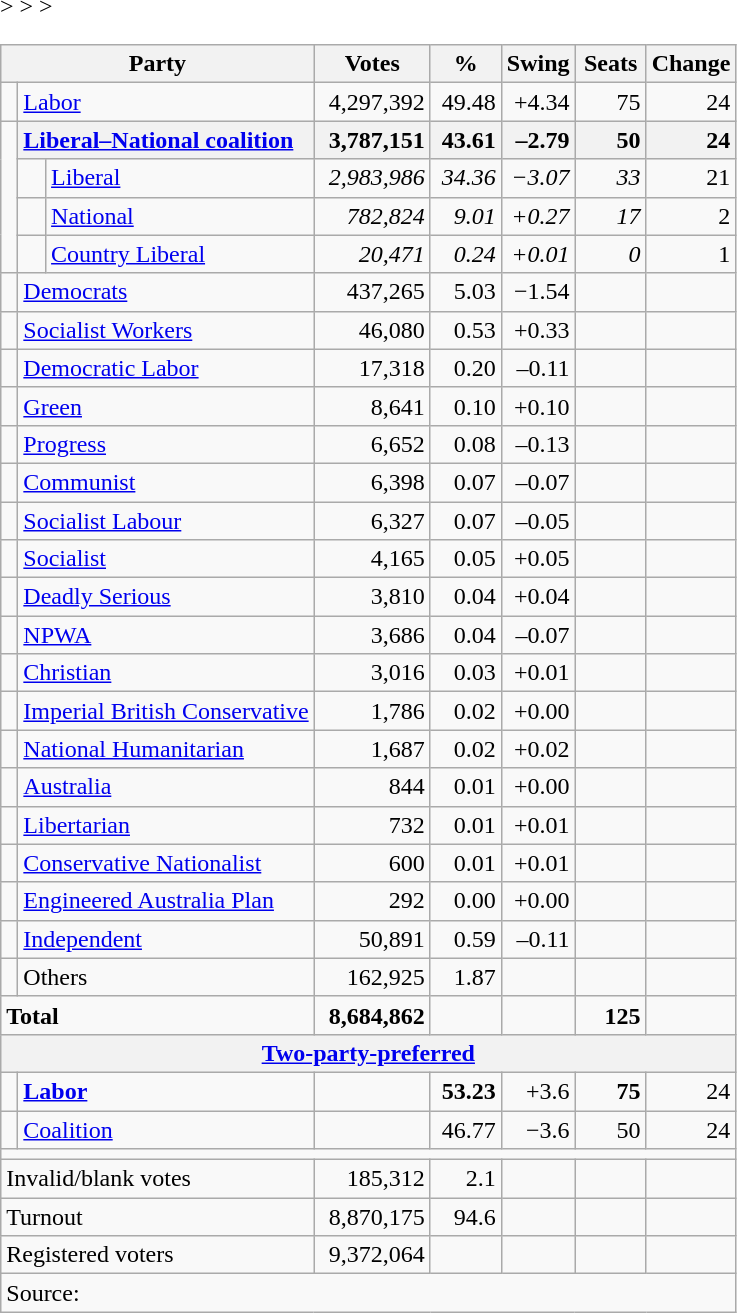<table class="wikitable">
<tr>
<th colspan=3 style="width:180px">Party</th>
<th style="width:70px">Votes</th>
<th style="width:40px">%</th>
<th style="width:40px">Swing</th>
<th style="width:40px">Seats</th>
<th style="width:40px">Change</th>
</tr>
<tr>
<td> </td>
<td colspan=2><a href='#'>Labor</a></td>
<td align=right>4,297,392</td>
<td align=right>49.48</td>
<td align=right>+4.34</td>
<td align=right>75</td>
<td align=right> 24</td>
</tr>
<tr>
<td rowspan=4> </td>
<th colspan="2" style="text-align:left;"><a href='#'>Liberal–National coalition</a></th>
<th style="text-align:right;">3,787,151</th>
<th style="text-align:right;">43.61</th>
<th style="text-align:right;">–2.79</th>
<th style="text-align:right;">50</th>
<th style="text-align:right;"> 24</th>
</tr>
<tr>
<td> </td>
<td><a href='#'>Liberal</a></td>
<td align=right><em>2,983,986</em></td>
<td align=right><em>34.36</em></td>
<td align=right><em>−3.07</em></td>
<td align=right><em>33</em></td>
<td align=right> 21</td>
</tr>
<tr>
<td> </td>
<td><a href='#'>National</a></td>
<td align=right><em>782,824</em></td>
<td align=right><em>9.01</em></td>
<td align=right><em>+0.27</em></td>
<td align=right><em>17</em></td>
<td align=right> 2</td>
</tr>
<tr>
<td> </td>
<td><a href='#'>Country Liberal</a></td>
<td align=right><em>20,471</em></td>
<td align=right><em>0.24</em></td>
<td align=right><em>+0.01</em></td>
<td align=right><em>0</em></td>
<td align=right> 1</td>
</tr>
<tr>
<td> </td>
<td colspan=2><a href='#'>Democrats</a></td>
<td align=right>437,265</td>
<td align=right>5.03</td>
<td align=right>−1.54</td>
<td align=right></td>
<td align=right></td>
</tr>
<tr <noinclude>>
<td> </td>
<td colspan=2><a href='#'>Socialist Workers</a></td>
<td align=right>46,080</td>
<td align=right>0.53</td>
<td align=right>+0.33</td>
<td align=right></td>
<td align=right></td>
</tr>
<tr>
<td> </td>
<td colspan=2><a href='#'>Democratic Labor</a></td>
<td align=right>17,318</td>
<td align=right>0.20</td>
<td align=right>–0.11</td>
<td align=right></td>
<td align=right></td>
</tr>
<tr>
<td> </td>
<td colspan=2><a href='#'>Green</a></td>
<td align=right>8,641</td>
<td align=right>0.10</td>
<td align=right>+0.10</td>
<td align=right></td>
<td align=right></td>
</tr>
<tr>
<td> </td>
<td colspan=2><a href='#'>Progress</a></td>
<td align=right>6,652</td>
<td align=right>0.08</td>
<td align=right>–0.13</td>
<td align=right></td>
<td align=right></td>
</tr>
<tr>
<td> </td>
<td colspan=2><a href='#'>Communist</a></td>
<td align=right>6,398</td>
<td align=right>0.07</td>
<td align=right>–0.07</td>
<td align=right></td>
<td align=right></td>
</tr>
<tr>
<td> </td>
<td colspan=2><a href='#'>Socialist Labour</a></td>
<td align=right>6,327</td>
<td align=right>0.07</td>
<td align=right>–0.05</td>
<td align=right></td>
<td align=right></td>
</tr>
<tr>
<td> </td>
<td colspan=2><a href='#'>Socialist</a></td>
<td align=right>4,165</td>
<td align=right>0.05</td>
<td align=right>+0.05</td>
<td align=right></td>
<td align=right></td>
</tr>
<tr>
<td> </td>
<td colspan=2><a href='#'>Deadly Serious</a></td>
<td align=right>3,810</td>
<td align=right>0.04</td>
<td align=right>+0.04</td>
<td align=right></td>
<td align=right></td>
</tr>
<tr>
<td> </td>
<td colspan=2><a href='#'>NPWA</a></td>
<td align=right>3,686</td>
<td align=right>0.04</td>
<td align=right>–0.07</td>
<td align=right></td>
<td align=right></td>
</tr>
<tr>
<td> </td>
<td colspan=2><a href='#'>Christian</a></td>
<td align=right>3,016</td>
<td align=right>0.03</td>
<td align=right>+0.01</td>
<td align=right></td>
<td align=right></td>
</tr>
<tr>
<td> </td>
<td colspan=2><a href='#'>Imperial British Conservative</a></td>
<td align=right>1,786</td>
<td align=right>0.02</td>
<td align=right>+0.00</td>
<td align=right></td>
<td align=right></td>
</tr>
<tr>
<td> </td>
<td colspan=2><a href='#'>National Humanitarian</a></td>
<td align=right>1,687</td>
<td align=right>0.02</td>
<td align=right>+0.02</td>
<td align=right></td>
<td align=right></td>
</tr>
<tr>
<td> </td>
<td colspan=2><a href='#'>Australia</a></td>
<td align=right>844</td>
<td align=right>0.01</td>
<td align=right>+0.00</td>
<td align=right></td>
<td align=right></td>
</tr>
<tr>
<td> </td>
<td colspan=2><a href='#'>Libertarian</a></td>
<td align=right>732</td>
<td align=right>0.01</td>
<td align=right>+0.01</td>
<td align=right></td>
<td align=right></td>
</tr>
<tr>
<td> </td>
<td colspan=2><a href='#'>Conservative Nationalist</a></td>
<td align=right>600</td>
<td align=right>0.01</td>
<td align=right>+0.01</td>
<td align=right></td>
<td align=right></td>
</tr>
<tr>
<td> </td>
<td colspan=2><a href='#'>Engineered Australia Plan</a></td>
<td align=right>292</td>
<td align=right>0.00</td>
<td align=right>+0.00</td>
<td align=right></td>
<td align=right></td>
</tr>
<tr>
<td> </td>
<td colspan=2><a href='#'>Independent</a></td>
<td align=right>50,891</td>
<td align=right>0.59</td>
<td align=right>–0.11</td>
<td align=right></td>
<td align=right></td>
</tr>
<tr </noinclude><includeonly>>
<td></td>
<td colspan=2>Others</td>
<td align=right>162,925</td>
<td align=right>1.87</td>
<td align=right></td>
<td align=right></td>
<td align=right></td>
</tr>
<tr </includeonly>>
<td colspan=3><strong>Total</strong></td>
<td align="right"><strong>8,684,862</strong></td>
<td align="right"></td>
<td align="right"></td>
<td align="right"><strong>125</strong></td>
<td align="right"></td>
</tr>
<tr>
<th colspan=8 align=center><a href='#'>Two-party-preferred</a> </th>
</tr>
<tr>
<td> </td>
<td colspan=2><strong><a href='#'>Labor</a></strong></td>
<td align=center></td>
<td align=right><strong>53.23</strong></td>
<td align=right>+3.6</td>
<td align=right><strong>75</strong></td>
<td align=right> 24</td>
</tr>
<tr>
<td> </td>
<td colspan=2><a href='#'>Coalition</a></td>
<td align=right></td>
<td align=right>46.77</td>
<td align=right>−3.6</td>
<td align=right>50</td>
<td align=right> 24</td>
</tr>
<tr>
<td colspan=8></td>
</tr>
<tr>
<td colspan=3>Invalid/blank votes</td>
<td align=right>185,312</td>
<td align=right>2.1</td>
<td align=right></td>
<td align=right></td>
<td align=right></td>
</tr>
<tr>
<td colspan=3>Turnout</td>
<td align=right>8,870,175</td>
<td align=right>94.6</td>
<td align=right></td>
<td align=right></td>
<td align=right></td>
</tr>
<tr>
<td colspan=3>Registered voters</td>
<td align=right>9,372,064</td>
<td align=right></td>
<td align=right></td>
<td align=right></td>
<td align=right></td>
</tr>
<tr>
<td colspan=8>Source: </td>
</tr>
</table>
